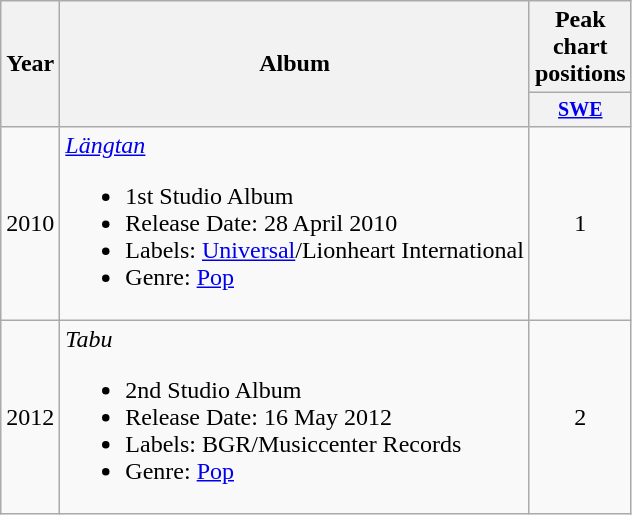<table class="wikitable plainrowheaders" style="text-align:center;">
<tr>
<th rowspan=2>Year</th>
<th rowspan=2>Album</th>
<th colspan=1>Peak chart positions</th>
</tr>
<tr style="font-size:smaller;">
<th width=35><a href='#'>SWE</a></th>
</tr>
<tr>
<td>2010</td>
<td align=left><em><a href='#'>Längtan</a></em><br><ul><li>1st Studio Album</li><li>Release Date: 28 April 2010</li><li>Labels: <a href='#'>Universal</a>/Lionheart International</li><li>Genre: <a href='#'>Pop</a></li></ul></td>
<td>1<br></td>
</tr>
<tr>
<td>2012</td>
<td align=left><em>Tabu</em><br><ul><li>2nd Studio Album</li><li>Release Date: 16 May 2012</li><li>Labels: BGR/Musiccenter Records</li><li>Genre: <a href='#'>Pop</a></li></ul></td>
<td>2<br></td>
</tr>
</table>
